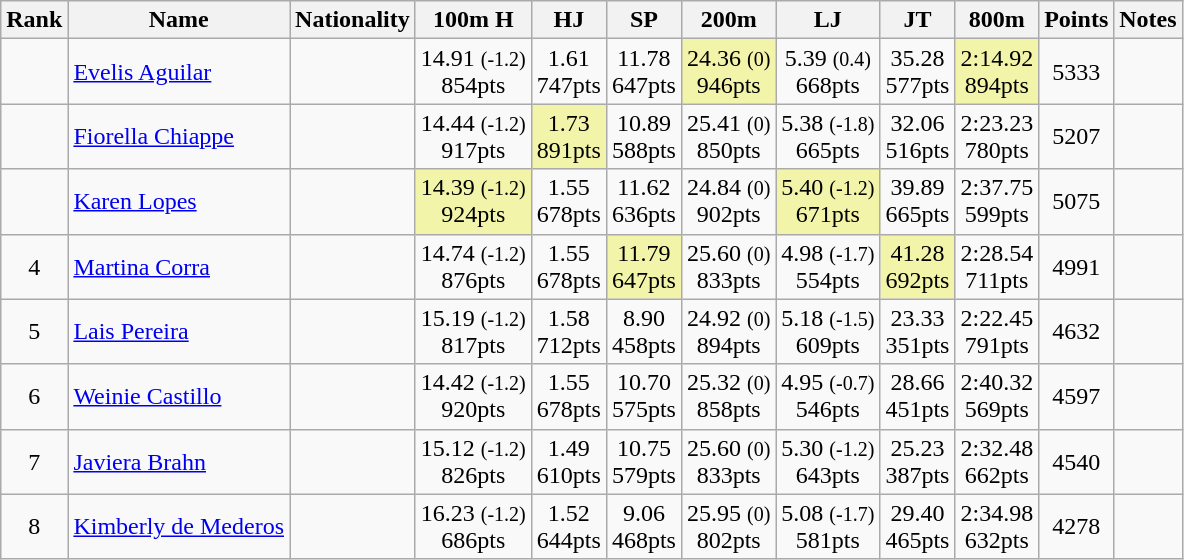<table class="wikitable sortable" style="text-align:center">
<tr>
<th>Rank</th>
<th>Name</th>
<th>Nationality</th>
<th>100m H</th>
<th>HJ</th>
<th>SP</th>
<th>200m</th>
<th>LJ</th>
<th>JT</th>
<th>800m</th>
<th>Points</th>
<th>Notes</th>
</tr>
<tr>
<td align=center></td>
<td align=left><a href='#'>Evelis Aguilar</a></td>
<td align=left></td>
<td>14.91 <small>(-1.2)</small><br> 854pts</td>
<td>1.61<br> 747pts</td>
<td>11.78<br> 647pts</td>
<td bgcolor=#F2F5A9>24.36 <small>(0)</small><br> 946pts</td>
<td>5.39 <small>(0.4)</small><br> 668pts</td>
<td>35.28<br> 577pts</td>
<td bgcolor=#F2F5A9>2:14.92<br> 894pts</td>
<td>5333</td>
<td></td>
</tr>
<tr>
<td align=center></td>
<td align=left><a href='#'>Fiorella Chiappe</a></td>
<td align=left></td>
<td>14.44 <small>(-1.2)</small><br> 917pts</td>
<td bgcolor=#F2F5A9>1.73<br> 891pts</td>
<td>10.89<br> 588pts</td>
<td>25.41 <small>(0)</small><br> 850pts</td>
<td>5.38 <small>(-1.8)</small><br> 665pts</td>
<td>32.06<br> 516pts</td>
<td>2:23.23<br> 780pts</td>
<td>5207</td>
<td></td>
</tr>
<tr>
<td align=center></td>
<td align=left><a href='#'>Karen Lopes</a></td>
<td align=left></td>
<td bgcolor=#F2F5A9>14.39 <small>(-1.2)</small><br> 924pts</td>
<td>1.55<br> 678pts</td>
<td>11.62<br> 636pts</td>
<td>24.84 <small>(0)</small><br> 902pts</td>
<td bgcolor=#F2F5A9>5.40 <small>(-1.2)</small><br> 671pts</td>
<td>39.89<br> 665pts</td>
<td>2:37.75<br> 599pts</td>
<td>5075</td>
<td></td>
</tr>
<tr>
<td align=center>4</td>
<td align=left><a href='#'>Martina Corra</a></td>
<td align=left></td>
<td>14.74 <small>(-1.2)</small><br> 876pts</td>
<td>1.55<br> 678pts</td>
<td bgcolor=#F2F5A9>11.79<br> 647pts</td>
<td>25.60 <small>(0)</small><br> 833pts</td>
<td>4.98 <small>(-1.7)</small><br> 554pts</td>
<td bgcolor=#F2F5A9>41.28<br> 692pts</td>
<td>2:28.54<br> 711pts</td>
<td>4991</td>
<td></td>
</tr>
<tr>
<td align=center>5</td>
<td align=left><a href='#'>Lais Pereira</a></td>
<td align=left></td>
<td>15.19 <small>(-1.2)</small><br> 817pts</td>
<td>1.58<br> 712pts</td>
<td>8.90<br> 458pts</td>
<td>24.92 <small>(0)</small><br> 894pts</td>
<td>5.18 <small>(-1.5)</small><br> 609pts</td>
<td>23.33<br> 351pts</td>
<td>2:22.45<br> 791pts</td>
<td>4632</td>
<td></td>
</tr>
<tr>
<td align=center>6</td>
<td align=left><a href='#'>Weinie Castillo</a></td>
<td align=left></td>
<td>14.42 <small>(-1.2)</small><br> 920pts</td>
<td>1.55<br> 678pts</td>
<td>10.70<br> 575pts</td>
<td>25.32 <small>(0)</small><br> 858pts</td>
<td>4.95 <small>(-0.7)</small><br> 546pts</td>
<td>28.66<br> 451pts</td>
<td>2:40.32<br> 569pts</td>
<td>4597</td>
<td></td>
</tr>
<tr>
<td align=center>7</td>
<td align=left><a href='#'>Javiera Brahn</a></td>
<td align=left></td>
<td>15.12 <small>(-1.2)</small><br> 826pts</td>
<td>1.49<br> 610pts</td>
<td>10.75<br> 579pts</td>
<td>25.60 <small>(0)</small><br> 833pts</td>
<td>5.30 <small>(-1.2)</small><br> 643pts</td>
<td>25.23<br> 387pts</td>
<td>2:32.48<br> 662pts</td>
<td>4540</td>
<td></td>
</tr>
<tr>
<td align=center>8</td>
<td align=left><a href='#'>Kimberly de Mederos</a></td>
<td align=left></td>
<td>16.23 <small>(-1.2)</small><br> 686pts</td>
<td>1.52<br> 644pts</td>
<td>9.06<br> 468pts</td>
<td>25.95 <small>(0)</small><br> 802pts</td>
<td>5.08 <small>(-1.7)</small><br> 581pts</td>
<td>29.40<br> 465pts</td>
<td>2:34.98<br> 632pts</td>
<td>4278</td>
<td></td>
</tr>
</table>
